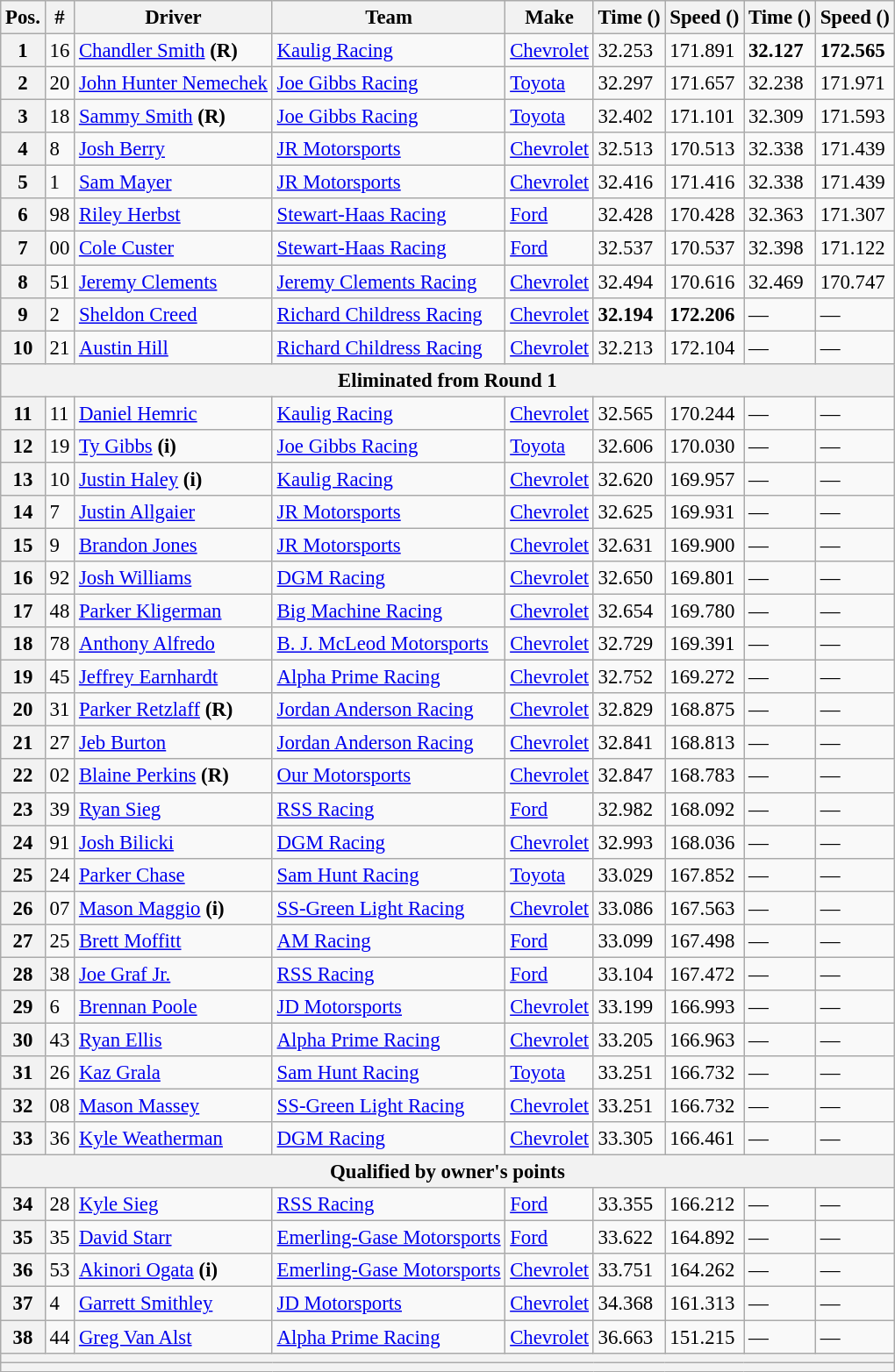<table class="wikitable" style="font-size:95%">
<tr>
<th>Pos.</th>
<th>#</th>
<th>Driver</th>
<th>Team</th>
<th>Make</th>
<th>Time ()</th>
<th>Speed ()</th>
<th>Time ()</th>
<th>Speed ()</th>
</tr>
<tr>
<th>1</th>
<td>16</td>
<td><a href='#'>Chandler Smith</a> <strong>(R)</strong></td>
<td><a href='#'>Kaulig Racing</a></td>
<td><a href='#'>Chevrolet</a></td>
<td>32.253</td>
<td>171.891</td>
<td><strong>32.127</strong></td>
<td><strong>172.565</strong></td>
</tr>
<tr>
<th>2</th>
<td>20</td>
<td><a href='#'>John Hunter Nemechek</a></td>
<td><a href='#'>Joe Gibbs Racing</a></td>
<td><a href='#'>Toyota</a></td>
<td>32.297</td>
<td>171.657</td>
<td>32.238</td>
<td>171.971</td>
</tr>
<tr>
<th>3</th>
<td>18</td>
<td><a href='#'>Sammy Smith</a> <strong>(R)</strong></td>
<td><a href='#'>Joe Gibbs Racing</a></td>
<td><a href='#'>Toyota</a></td>
<td>32.402</td>
<td>171.101</td>
<td>32.309</td>
<td>171.593</td>
</tr>
<tr>
<th>4</th>
<td>8</td>
<td><a href='#'>Josh Berry</a></td>
<td><a href='#'>JR Motorsports</a></td>
<td><a href='#'>Chevrolet</a></td>
<td>32.513</td>
<td>170.513</td>
<td>32.338</td>
<td>171.439</td>
</tr>
<tr>
<th>5</th>
<td>1</td>
<td><a href='#'>Sam Mayer</a></td>
<td><a href='#'>JR Motorsports</a></td>
<td><a href='#'>Chevrolet</a></td>
<td>32.416</td>
<td>171.416</td>
<td>32.338</td>
<td>171.439</td>
</tr>
<tr>
<th>6</th>
<td>98</td>
<td><a href='#'>Riley Herbst</a></td>
<td><a href='#'>Stewart-Haas Racing</a></td>
<td><a href='#'>Ford</a></td>
<td>32.428</td>
<td>170.428</td>
<td>32.363</td>
<td>171.307</td>
</tr>
<tr>
<th>7</th>
<td>00</td>
<td><a href='#'>Cole Custer</a></td>
<td><a href='#'>Stewart-Haas Racing</a></td>
<td><a href='#'>Ford</a></td>
<td>32.537</td>
<td>170.537</td>
<td>32.398</td>
<td>171.122</td>
</tr>
<tr>
<th>8</th>
<td>51</td>
<td><a href='#'>Jeremy Clements</a></td>
<td><a href='#'>Jeremy Clements Racing</a></td>
<td><a href='#'>Chevrolet</a></td>
<td>32.494</td>
<td>170.616</td>
<td>32.469</td>
<td>170.747</td>
</tr>
<tr>
<th>9</th>
<td>2</td>
<td><a href='#'>Sheldon Creed</a></td>
<td><a href='#'>Richard Childress Racing</a></td>
<td><a href='#'>Chevrolet</a></td>
<td><strong>32.194</strong></td>
<td><strong>172.206</strong></td>
<td>—</td>
<td>—</td>
</tr>
<tr>
<th>10</th>
<td>21</td>
<td><a href='#'>Austin Hill</a></td>
<td><a href='#'>Richard Childress Racing</a></td>
<td><a href='#'>Chevrolet</a></td>
<td>32.213</td>
<td>172.104</td>
<td>—</td>
<td>—</td>
</tr>
<tr>
<th colspan="9">Eliminated from Round 1</th>
</tr>
<tr>
<th>11</th>
<td>11</td>
<td><a href='#'>Daniel Hemric</a></td>
<td><a href='#'>Kaulig Racing</a></td>
<td><a href='#'>Chevrolet</a></td>
<td>32.565</td>
<td>170.244</td>
<td>—</td>
<td>—</td>
</tr>
<tr>
<th>12</th>
<td>19</td>
<td><a href='#'>Ty Gibbs</a> <strong>(i)</strong></td>
<td><a href='#'>Joe Gibbs Racing</a></td>
<td><a href='#'>Toyota</a></td>
<td>32.606</td>
<td>170.030</td>
<td>—</td>
<td>—</td>
</tr>
<tr>
<th>13</th>
<td>10</td>
<td><a href='#'>Justin Haley</a> <strong>(i)</strong></td>
<td><a href='#'>Kaulig Racing</a></td>
<td><a href='#'>Chevrolet</a></td>
<td>32.620</td>
<td>169.957</td>
<td>—</td>
<td>—</td>
</tr>
<tr>
<th>14</th>
<td>7</td>
<td><a href='#'>Justin Allgaier</a></td>
<td><a href='#'>JR Motorsports</a></td>
<td><a href='#'>Chevrolet</a></td>
<td>32.625</td>
<td>169.931</td>
<td>—</td>
<td>—</td>
</tr>
<tr>
<th>15</th>
<td>9</td>
<td><a href='#'>Brandon Jones</a></td>
<td><a href='#'>JR Motorsports</a></td>
<td><a href='#'>Chevrolet</a></td>
<td>32.631</td>
<td>169.900</td>
<td>—</td>
<td>—</td>
</tr>
<tr>
<th>16</th>
<td>92</td>
<td><a href='#'>Josh Williams</a></td>
<td><a href='#'>DGM Racing</a></td>
<td><a href='#'>Chevrolet</a></td>
<td>32.650</td>
<td>169.801</td>
<td>—</td>
<td>—</td>
</tr>
<tr>
<th>17</th>
<td>48</td>
<td><a href='#'>Parker Kligerman</a></td>
<td><a href='#'>Big Machine Racing</a></td>
<td><a href='#'>Chevrolet</a></td>
<td>32.654</td>
<td>169.780</td>
<td>—</td>
<td>—</td>
</tr>
<tr>
<th>18</th>
<td>78</td>
<td><a href='#'>Anthony Alfredo</a></td>
<td><a href='#'>B. J. McLeod Motorsports</a></td>
<td><a href='#'>Chevrolet</a></td>
<td>32.729</td>
<td>169.391</td>
<td>—</td>
<td>—</td>
</tr>
<tr>
<th>19</th>
<td>45</td>
<td><a href='#'>Jeffrey Earnhardt</a></td>
<td><a href='#'>Alpha Prime Racing</a></td>
<td><a href='#'>Chevrolet</a></td>
<td>32.752</td>
<td>169.272</td>
<td>—</td>
<td>—</td>
</tr>
<tr>
<th>20</th>
<td>31</td>
<td><a href='#'>Parker Retzlaff</a> <strong>(R)</strong></td>
<td><a href='#'>Jordan Anderson Racing</a></td>
<td><a href='#'>Chevrolet</a></td>
<td>32.829</td>
<td>168.875</td>
<td>—</td>
<td>—</td>
</tr>
<tr>
<th>21</th>
<td>27</td>
<td><a href='#'>Jeb Burton</a></td>
<td><a href='#'>Jordan Anderson Racing</a></td>
<td><a href='#'>Chevrolet</a></td>
<td>32.841</td>
<td>168.813</td>
<td>—</td>
<td>—</td>
</tr>
<tr>
<th>22</th>
<td>02</td>
<td><a href='#'>Blaine Perkins</a> <strong>(R)</strong></td>
<td><a href='#'>Our Motorsports</a></td>
<td><a href='#'>Chevrolet</a></td>
<td>32.847</td>
<td>168.783</td>
<td>—</td>
<td>—</td>
</tr>
<tr>
<th>23</th>
<td>39</td>
<td><a href='#'>Ryan Sieg</a></td>
<td><a href='#'>RSS Racing</a></td>
<td><a href='#'>Ford</a></td>
<td>32.982</td>
<td>168.092</td>
<td>—</td>
<td>—</td>
</tr>
<tr>
<th>24</th>
<td>91</td>
<td><a href='#'>Josh Bilicki</a></td>
<td><a href='#'>DGM Racing</a></td>
<td><a href='#'>Chevrolet</a></td>
<td>32.993</td>
<td>168.036</td>
<td>—</td>
<td>—</td>
</tr>
<tr>
<th>25</th>
<td>24</td>
<td><a href='#'>Parker Chase</a></td>
<td><a href='#'>Sam Hunt Racing</a></td>
<td><a href='#'>Toyota</a></td>
<td>33.029</td>
<td>167.852</td>
<td>—</td>
<td>—</td>
</tr>
<tr>
<th>26</th>
<td>07</td>
<td><a href='#'>Mason Maggio</a> <strong>(i)</strong></td>
<td><a href='#'>SS-Green Light Racing</a></td>
<td><a href='#'>Chevrolet</a></td>
<td>33.086</td>
<td>167.563</td>
<td>—</td>
<td>—</td>
</tr>
<tr>
<th>27</th>
<td>25</td>
<td><a href='#'>Brett Moffitt</a></td>
<td><a href='#'>AM Racing</a></td>
<td><a href='#'>Ford</a></td>
<td>33.099</td>
<td>167.498</td>
<td>—</td>
<td>—</td>
</tr>
<tr>
<th>28</th>
<td>38</td>
<td><a href='#'>Joe Graf Jr.</a></td>
<td><a href='#'>RSS Racing</a></td>
<td><a href='#'>Ford</a></td>
<td>33.104</td>
<td>167.472</td>
<td>—</td>
<td>—</td>
</tr>
<tr>
<th>29</th>
<td>6</td>
<td><a href='#'>Brennan Poole</a></td>
<td><a href='#'>JD Motorsports</a></td>
<td><a href='#'>Chevrolet</a></td>
<td>33.199</td>
<td>166.993</td>
<td>—</td>
<td>—</td>
</tr>
<tr>
<th>30</th>
<td>43</td>
<td><a href='#'>Ryan Ellis</a></td>
<td><a href='#'>Alpha Prime Racing</a></td>
<td><a href='#'>Chevrolet</a></td>
<td>33.205</td>
<td>166.963</td>
<td>—</td>
<td>—</td>
</tr>
<tr>
<th>31</th>
<td>26</td>
<td><a href='#'>Kaz Grala</a></td>
<td><a href='#'>Sam Hunt Racing</a></td>
<td><a href='#'>Toyota</a></td>
<td>33.251</td>
<td>166.732</td>
<td>—</td>
<td>—</td>
</tr>
<tr>
<th>32</th>
<td>08</td>
<td><a href='#'>Mason Massey</a></td>
<td><a href='#'>SS-Green Light Racing</a></td>
<td><a href='#'>Chevrolet</a></td>
<td>33.251</td>
<td>166.732</td>
<td>—</td>
<td>—</td>
</tr>
<tr>
<th>33</th>
<td>36</td>
<td><a href='#'>Kyle Weatherman</a></td>
<td><a href='#'>DGM Racing</a></td>
<td><a href='#'>Chevrolet</a></td>
<td>33.305</td>
<td>166.461</td>
<td>—</td>
<td>—</td>
</tr>
<tr>
<th colspan="9">Qualified by owner's points</th>
</tr>
<tr>
<th>34</th>
<td>28</td>
<td><a href='#'>Kyle Sieg</a></td>
<td><a href='#'>RSS Racing</a></td>
<td><a href='#'>Ford</a></td>
<td>33.355</td>
<td>166.212</td>
<td>—</td>
<td>—</td>
</tr>
<tr>
<th>35</th>
<td>35</td>
<td><a href='#'>David Starr</a></td>
<td><a href='#'>Emerling-Gase Motorsports</a></td>
<td><a href='#'>Ford</a></td>
<td>33.622</td>
<td>164.892</td>
<td>—</td>
<td>—</td>
</tr>
<tr>
<th>36</th>
<td>53</td>
<td><a href='#'>Akinori Ogata</a> <strong>(i)</strong></td>
<td><a href='#'>Emerling-Gase Motorsports</a></td>
<td><a href='#'>Chevrolet</a></td>
<td>33.751</td>
<td>164.262</td>
<td>—</td>
<td>—</td>
</tr>
<tr>
<th>37</th>
<td>4</td>
<td><a href='#'>Garrett Smithley</a></td>
<td><a href='#'>JD Motorsports</a></td>
<td><a href='#'>Chevrolet</a></td>
<td>34.368</td>
<td>161.313</td>
<td>—</td>
<td>—</td>
</tr>
<tr>
<th>38</th>
<td>44</td>
<td><a href='#'>Greg Van Alst</a></td>
<td><a href='#'>Alpha Prime Racing</a></td>
<td><a href='#'>Chevrolet</a></td>
<td>36.663</td>
<td>151.215</td>
<td>—</td>
<td>—</td>
</tr>
<tr>
<th colspan="9"></th>
</tr>
<tr>
<th colspan="9"></th>
</tr>
</table>
